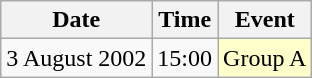<table class = "wikitable" style="text-align:center;">
<tr>
<th>Date</th>
<th>Time</th>
<th>Event</th>
</tr>
<tr>
<td>3 August 2002</td>
<td>15:00</td>
<td bgcolor=ffffcc>Group A</td>
</tr>
</table>
